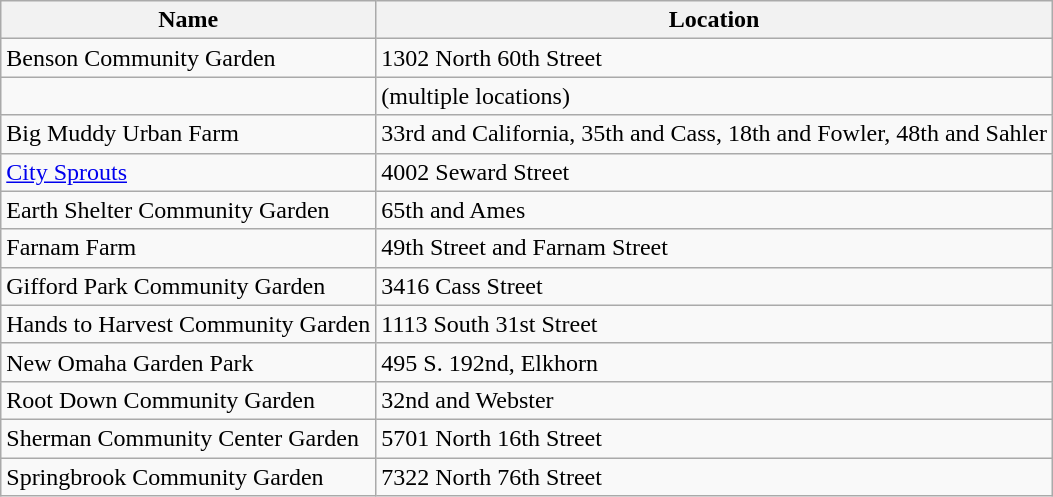<table class="wikitable sortable">
<tr>
<th scope="col">Name</th>
<th scope="col">Location</th>
</tr>
<tr>
<td>Benson Community Garden</td>
<td>1302 North 60th Street</td>
</tr>
<tr>
<td></td>
<td>(multiple locations)</td>
</tr>
<tr>
<td>Big Muddy Urban Farm</td>
<td>33rd and California, 35th and Cass, 18th and Fowler, 48th and Sahler</td>
</tr>
<tr>
<td><a href='#'>City Sprouts</a></td>
<td>4002 Seward Street</td>
</tr>
<tr>
<td>Earth Shelter Community Garden</td>
<td>65th and Ames</td>
</tr>
<tr>
<td>Farnam Farm</td>
<td>49th Street and Farnam Street</td>
</tr>
<tr>
<td>Gifford Park Community Garden</td>
<td>3416 Cass Street</td>
</tr>
<tr>
<td>Hands to Harvest Community Garden</td>
<td>1113 South 31st Street</td>
</tr>
<tr>
<td>New Omaha Garden Park</td>
<td>495 S. 192nd, Elkhorn</td>
</tr>
<tr>
<td>Root Down Community Garden</td>
<td>32nd and Webster</td>
</tr>
<tr>
<td>Sherman Community Center Garden</td>
<td>5701 North 16th Street</td>
</tr>
<tr>
<td>Springbrook Community Garden</td>
<td>7322 North 76th Street</td>
</tr>
</table>
